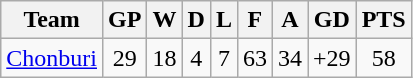<table class="wikitable" style="text-align:center;">
<tr>
<th>Team</th>
<th>GP</th>
<th>W</th>
<th>D</th>
<th>L</th>
<th>F</th>
<th>A</th>
<th>GD</th>
<th>PTS</th>
</tr>
<tr style="">
<td><a href='#'>Chonburi</a></td>
<td>29</td>
<td>18</td>
<td>4</td>
<td>7</td>
<td>63</td>
<td>34</td>
<td>+29</td>
<td>58</td>
</tr>
</table>
